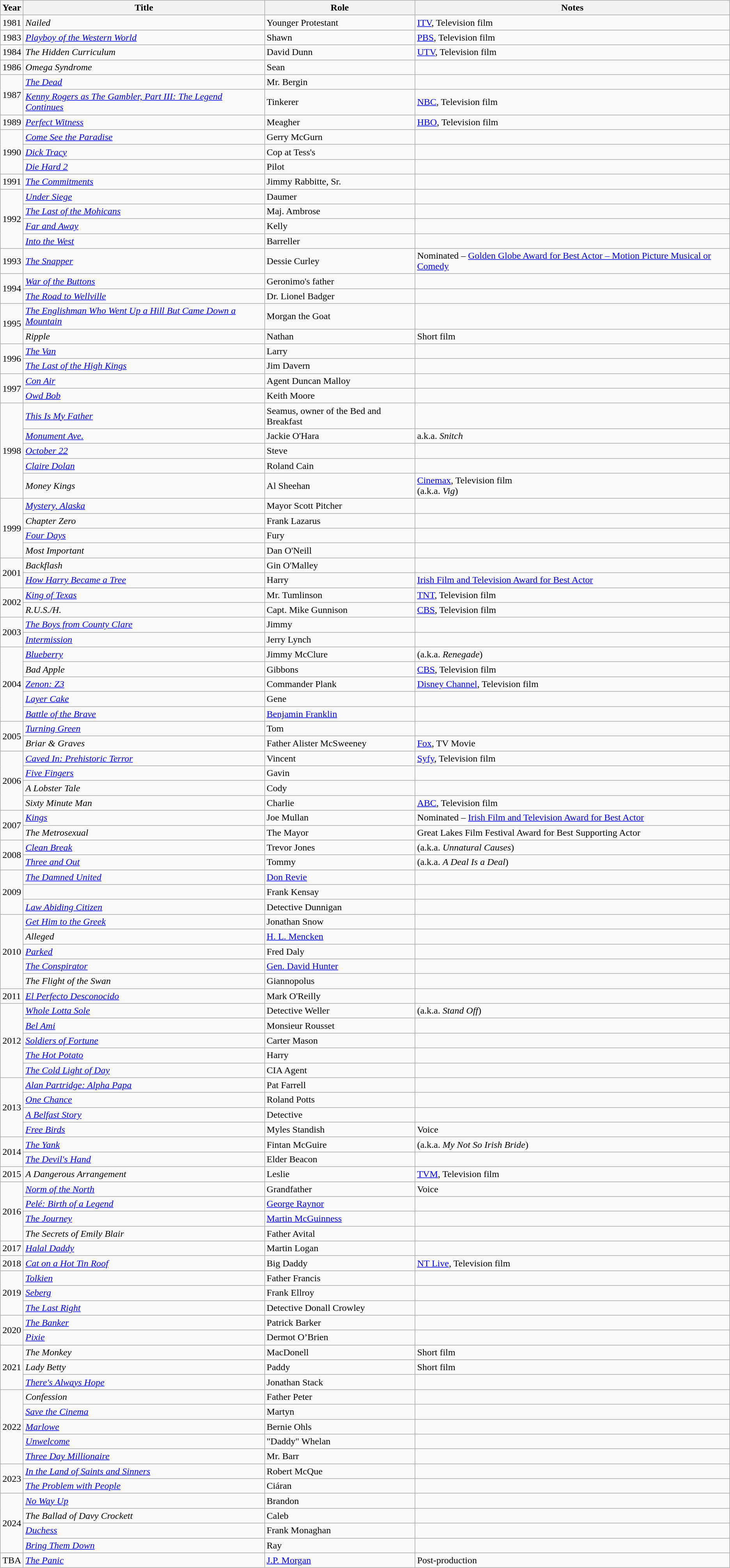<table class = "wikitable sortable">
<tr>
<th>Year</th>
<th>Title</th>
<th>Role</th>
<th class = unsortable>Notes</th>
</tr>
<tr>
<td>1981</td>
<td><em>Nailed</em></td>
<td>Younger Protestant</td>
<td><a href='#'>ITV</a>, Television film</td>
</tr>
<tr>
<td>1983</td>
<td><em><a href='#'>Playboy of the Western World</a></em></td>
<td>Shawn</td>
<td><a href='#'>PBS</a>, Television film</td>
</tr>
<tr>
<td>1984</td>
<td><em>The Hidden Curriculum</em></td>
<td>David Dunn</td>
<td><a href='#'>UTV</a>, Television film</td>
</tr>
<tr>
<td>1986</td>
<td><em>Omega Syndrome</em></td>
<td>Sean</td>
<td></td>
</tr>
<tr>
<td rowspan=2>1987</td>
<td><em><a href='#'>The Dead</a></em></td>
<td>Mr. Bergin</td>
<td></td>
</tr>
<tr>
<td><em><a href='#'>Kenny Rogers as The Gambler, Part III: The Legend Continues</a></em></td>
<td>Tinkerer</td>
<td><a href='#'>NBC</a>, Television film</td>
</tr>
<tr>
<td>1989</td>
<td><em><a href='#'>Perfect Witness</a></em></td>
<td>Meagher</td>
<td><a href='#'>HBO</a>, Television film</td>
</tr>
<tr>
<td rowspan=3>1990</td>
<td><em><a href='#'>Come See the Paradise</a></em></td>
<td>Gerry McGurn</td>
<td></td>
</tr>
<tr>
<td><em><a href='#'>Dick Tracy</a></em></td>
<td>Cop at Tess's</td>
<td></td>
</tr>
<tr>
<td><em><a href='#'>Die Hard 2</a></em></td>
<td>Pilot</td>
<td></td>
</tr>
<tr>
<td>1991</td>
<td><em><a href='#'>The Commitments</a></em></td>
<td>Jimmy Rabbitte, Sr.</td>
<td></td>
</tr>
<tr>
<td rowspan=4>1992</td>
<td><em><a href='#'>Under Siege</a></em></td>
<td>Daumer</td>
<td></td>
</tr>
<tr>
<td><em><a href='#'>The Last of the Mohicans</a></em></td>
<td>Maj. Ambrose</td>
<td></td>
</tr>
<tr>
<td><em><a href='#'>Far and Away</a></em></td>
<td>Kelly</td>
<td></td>
</tr>
<tr>
<td><em><a href='#'>Into the West</a></em></td>
<td>Barreller</td>
<td></td>
</tr>
<tr>
<td>1993</td>
<td><em><a href='#'>The Snapper</a></em></td>
<td>Dessie Curley</td>
<td>Nominated – <a href='#'>Golden Globe Award for Best Actor – Motion Picture Musical or Comedy</a></td>
</tr>
<tr>
<td rowspan=2>1994</td>
<td><em><a href='#'>War of the Buttons</a></em></td>
<td>Geronimo's father</td>
<td></td>
</tr>
<tr>
<td><em><a href='#'>The Road to Wellville</a></em></td>
<td>Dr. Lionel Badger</td>
<td></td>
</tr>
<tr>
<td rowspan=2>1995</td>
<td><em><a href='#'>The Englishman Who Went Up a Hill But Came Down a Mountain</a></em></td>
<td>Morgan the Goat</td>
<td></td>
</tr>
<tr>
<td><em>Ripple</em></td>
<td>Nathan</td>
<td>Short film</td>
</tr>
<tr>
<td rowspan=2>1996</td>
<td><em><a href='#'>The Van</a></em></td>
<td>Larry</td>
<td></td>
</tr>
<tr>
<td><em><a href='#'>The Last of the High Kings</a></em></td>
<td>Jim Davern</td>
<td></td>
</tr>
<tr>
<td rowspan=2>1997</td>
<td><em><a href='#'>Con Air</a></em></td>
<td>Agent Duncan Malloy</td>
<td></td>
</tr>
<tr>
<td><em><a href='#'>Owd Bob</a></em></td>
<td>Keith Moore</td>
<td></td>
</tr>
<tr>
<td rowspan=5>1998</td>
<td><em><a href='#'>This Is My Father</a></em></td>
<td>Seamus, owner of the Bed and Breakfast</td>
<td></td>
</tr>
<tr>
<td><em><a href='#'>Monument Ave.</a></em></td>
<td>Jackie O'Hara</td>
<td>a.k.a. <em>Snitch</em></td>
</tr>
<tr>
<td><em><a href='#'>October 22</a></em></td>
<td>Steve</td>
<td></td>
</tr>
<tr>
<td><em><a href='#'>Claire Dolan</a></em></td>
<td>Roland Cain</td>
<td></td>
</tr>
<tr>
<td><em>Money Kings</em></td>
<td>Al Sheehan</td>
<td><a href='#'>Cinemax</a>, Television film<br>(a.k.a. <em>Vig</em>)</td>
</tr>
<tr>
<td rowspan=4>1999</td>
<td><em><a href='#'>Mystery, Alaska</a></em></td>
<td>Mayor Scott Pitcher</td>
<td></td>
</tr>
<tr>
<td><em>Chapter Zero</em></td>
<td>Frank Lazarus</td>
<td></td>
</tr>
<tr>
<td><em><a href='#'>Four Days</a></em></td>
<td>Fury</td>
<td></td>
</tr>
<tr>
<td><em>Most Important</em></td>
<td>Dan O'Neill</td>
<td></td>
</tr>
<tr>
<td rowspan=2>2001</td>
<td><em>Backflash</em></td>
<td>Gin O'Malley</td>
<td></td>
</tr>
<tr>
<td><em><a href='#'>How Harry Became a Tree</a></em></td>
<td>Harry</td>
<td><a href='#'>Irish Film and Television Award for Best Actor</a></td>
</tr>
<tr>
<td rowspan=2>2002</td>
<td><em><a href='#'>King of Texas</a></em></td>
<td>Mr. Tumlinson</td>
<td><a href='#'>TNT</a>, Television film</td>
</tr>
<tr>
<td><em>R.U.S./H.</em></td>
<td>Capt. Mike Gunnison</td>
<td><a href='#'>CBS</a>, Television film</td>
</tr>
<tr>
<td rowspan=2>2003</td>
<td><em><a href='#'>The Boys from County Clare</a></em></td>
<td>Jimmy</td>
<td></td>
</tr>
<tr>
<td><em><a href='#'>Intermission</a></em></td>
<td>Jerry Lynch</td>
<td></td>
</tr>
<tr>
<td rowspan=5>2004</td>
<td><em><a href='#'>Blueberry</a></em></td>
<td>Jimmy McClure</td>
<td>(a.k.a. <em>Renegade</em>)</td>
</tr>
<tr>
<td><em>Bad Apple</em></td>
<td>Gibbons</td>
<td><a href='#'>CBS</a>, Television film</td>
</tr>
<tr>
<td><em><a href='#'>Zenon: Z3</a></em></td>
<td>Commander Plank</td>
<td><a href='#'>Disney Channel</a>, Television film</td>
</tr>
<tr>
<td><em><a href='#'>Layer Cake</a></em></td>
<td>Gene</td>
<td></td>
</tr>
<tr>
<td><em><a href='#'>Battle of the Brave</a></em></td>
<td><a href='#'>Benjamin Franklin</a></td>
<td></td>
</tr>
<tr>
<td rowspan=2>2005</td>
<td><em><a href='#'>Turning Green</a></em></td>
<td>Tom</td>
<td></td>
</tr>
<tr>
<td><em>Briar & Graves</em></td>
<td>Father Alister McSweeney</td>
<td><a href='#'>Fox</a>, TV Movie</td>
</tr>
<tr>
<td rowspan=4>2006</td>
<td><em><a href='#'>Caved In: Prehistoric Terror</a></em></td>
<td>Vincent</td>
<td><a href='#'>Syfy</a>, Television film</td>
</tr>
<tr>
<td><em><a href='#'>Five Fingers</a></em></td>
<td>Gavin</td>
<td></td>
</tr>
<tr>
<td><em>A Lobster Tale</em></td>
<td>Cody</td>
<td></td>
</tr>
<tr>
<td><em>Sixty Minute Man</em></td>
<td>Charlie</td>
<td><a href='#'>ABC</a>, Television film</td>
</tr>
<tr>
<td rowspan=2>2007</td>
<td><em><a href='#'>Kings</a></em></td>
<td>Joe Mullan</td>
<td>Nominated – <a href='#'>Irish Film and Television Award for Best Actor</a></td>
</tr>
<tr>
<td><em>The Metrosexual</em></td>
<td>The Mayor</td>
<td>Great Lakes Film Festival Award for Best Supporting Actor</td>
</tr>
<tr>
<td rowspan=2>2008</td>
<td><em><a href='#'>Clean Break</a></em></td>
<td>Trevor Jones</td>
<td>(a.k.a. <em>Unnatural Causes</em>)</td>
</tr>
<tr>
<td><em><a href='#'>Three and Out</a></em></td>
<td>Tommy</td>
<td>(a.k.a. <em>A Deal Is a Deal</em>)</td>
</tr>
<tr>
<td rowspan=3>2009</td>
<td><em><a href='#'>The Damned United</a></em></td>
<td><a href='#'>Don Revie</a></td>
<td></td>
</tr>
<tr>
<td></td>
<td>Frank Kensay</td>
<td></td>
</tr>
<tr>
<td><em><a href='#'>Law Abiding Citizen</a></em></td>
<td>Detective Dunnigan</td>
<td></td>
</tr>
<tr>
<td rowspan=5>2010</td>
<td><em><a href='#'>Get Him to the Greek</a></em></td>
<td>Jonathan Snow</td>
<td></td>
</tr>
<tr>
<td><em>Alleged</em></td>
<td><a href='#'>H. L. Mencken</a></td>
<td></td>
</tr>
<tr>
<td><em><a href='#'>Parked</a></em></td>
<td>Fred Daly</td>
<td></td>
</tr>
<tr>
<td><em><a href='#'>The Conspirator</a></em></td>
<td><a href='#'>Gen. David Hunter</a></td>
<td></td>
</tr>
<tr>
<td><em>The Flight of the Swan</em></td>
<td>Giannopolus</td>
<td></td>
</tr>
<tr>
<td>2011</td>
<td><em><a href='#'>El Perfecto Desconocido</a></em></td>
<td>Mark O'Reilly</td>
<td></td>
</tr>
<tr>
<td rowspan=5>2012</td>
<td><em><a href='#'>Whole Lotta Sole</a></em></td>
<td>Detective Weller</td>
<td>(a.k.a. <em>Stand Off</em>)</td>
</tr>
<tr>
<td><em><a href='#'>Bel Ami</a></em></td>
<td>Monsieur Rousset</td>
<td></td>
</tr>
<tr>
<td><em><a href='#'>Soldiers of Fortune</a></em></td>
<td>Carter Mason</td>
<td></td>
</tr>
<tr>
<td><em><a href='#'>The Hot Potato</a></em></td>
<td>Harry</td>
<td></td>
</tr>
<tr>
<td><em><a href='#'>The Cold Light of Day</a></em></td>
<td>CIA Agent</td>
<td></td>
</tr>
<tr>
<td rowspan=4>2013</td>
<td><em><a href='#'>Alan Partridge: Alpha Papa</a></em></td>
<td>Pat Farrell</td>
<td></td>
</tr>
<tr>
<td><em><a href='#'>One Chance</a></em></td>
<td>Roland Potts</td>
<td></td>
</tr>
<tr>
<td><em><a href='#'>A Belfast Story</a></em></td>
<td>Detective</td>
<td></td>
</tr>
<tr>
<td><em><a href='#'>Free Birds</a></em></td>
<td>Myles Standish</td>
<td>Voice</td>
</tr>
<tr>
<td rowspan=2>2014</td>
<td><em><a href='#'>The Yank</a></em></td>
<td>Fintan McGuire</td>
<td>(a.k.a. <em>My Not So Irish Bride</em>)</td>
</tr>
<tr>
<td><a href='#'><em>The Devil's Hand</em></a></td>
<td>Elder Beacon</td>
<td></td>
</tr>
<tr>
<td>2015</td>
<td><em>A Dangerous Arrangement</em></td>
<td>Leslie</td>
<td><a href='#'>TVM</a>, Television film</td>
</tr>
<tr>
<td rowspan=4>2016</td>
<td><em><a href='#'>Norm of the North</a></em></td>
<td>Grandfather</td>
<td>Voice</td>
</tr>
<tr>
<td><em><a href='#'>Pelé: Birth of a Legend</a></em></td>
<td><a href='#'>George Raynor</a></td>
<td></td>
</tr>
<tr>
<td><em><a href='#'>The Journey</a></em></td>
<td><a href='#'>Martin McGuinness</a></td>
<td></td>
</tr>
<tr>
<td><em>The Secrets of Emily Blair</em></td>
<td>Father Avital</td>
<td></td>
</tr>
<tr>
<td>2017</td>
<td><em><a href='#'>Halal Daddy</a></em></td>
<td>Martin Logan</td>
<td></td>
</tr>
<tr>
<td>2018</td>
<td><em><a href='#'>Cat on a Hot Tin Roof</a></em></td>
<td>Big Daddy</td>
<td><a href='#'>NT Live</a>, Television film</td>
</tr>
<tr>
<td rowspan=3>2019</td>
<td><em><a href='#'>Tolkien</a></em></td>
<td>Father Francis</td>
<td></td>
</tr>
<tr>
<td><em><a href='#'>Seberg</a></em></td>
<td>Frank Ellroy</td>
<td></td>
</tr>
<tr>
<td><em><a href='#'>The Last Right</a></em></td>
<td>Detective Donall Crowley</td>
<td></td>
</tr>
<tr>
<td rowspan=2>2020</td>
<td><em><a href='#'>The Banker</a></em></td>
<td>Patrick Barker</td>
<td></td>
</tr>
<tr>
<td><em><a href='#'>Pixie</a></em></td>
<td>Dermot O’Brien</td>
<td></td>
</tr>
<tr>
<td rowspan=3>2021</td>
<td><em>The Monkey</em></td>
<td>MacDonell</td>
<td>Short film </td>
</tr>
<tr>
<td><em>Lady Betty</em></td>
<td>Paddy</td>
<td>Short film</td>
</tr>
<tr>
<td><em><a href='#'>There's Always Hope</a></em></td>
<td>Jonathan Stack</td>
<td></td>
</tr>
<tr>
<td rowspan="5">2022</td>
<td><em>Confession</em></td>
<td>Father Peter</td>
<td></td>
</tr>
<tr>
<td><em><a href='#'>Save the Cinema</a></em></td>
<td>Martyn</td>
<td></td>
</tr>
<tr>
<td><em><a href='#'>Marlowe</a></em></td>
<td>Bernie Ohls</td>
<td></td>
</tr>
<tr>
<td><em><a href='#'>Unwelcome</a></em></td>
<td>"Daddy" Whelan</td>
<td></td>
</tr>
<tr>
<td><em><a href='#'>Three Day Millionaire</a></em></td>
<td>Mr. Barr</td>
<td></td>
</tr>
<tr>
<td rowspan="2">2023</td>
<td><em><a href='#'>In the Land of Saints and Sinners</a></em></td>
<td>Robert McQue</td>
<td></td>
</tr>
<tr>
<td><em><a href='#'>The Problem with People</a></em></td>
<td>Ciáran</td>
<td></td>
</tr>
<tr>
<td rowspan="4">2024</td>
<td><em><a href='#'>No Way Up</a></em></td>
<td>Brandon</td>
<td></td>
</tr>
<tr>
<td><em>The Ballad of Davy Crockett</em></td>
<td>Caleb</td>
<td></td>
</tr>
<tr>
<td><em><a href='#'>Duchess</a></em></td>
<td>Frank Monaghan</td>
<td></td>
</tr>
<tr>
<td><em><a href='#'>Bring Them Down</a></em></td>
<td>Ray</td>
<td></td>
</tr>
<tr>
<td>TBA</td>
<td><em><a href='#'>The Panic</a></em></td>
<td><a href='#'>J.P. Morgan</a></td>
<td>Post-production</td>
</tr>
</table>
